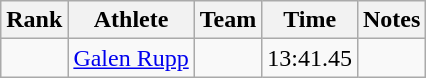<table class="wikitable sortable">
<tr>
<th>Rank</th>
<th>Athlete</th>
<th>Team</th>
<th>Time</th>
<th>Notes</th>
</tr>
<tr>
<td align=center></td>
<td><a href='#'>Galen Rupp</a></td>
<td></td>
<td>13:41.45</td>
<td></td>
</tr>
</table>
